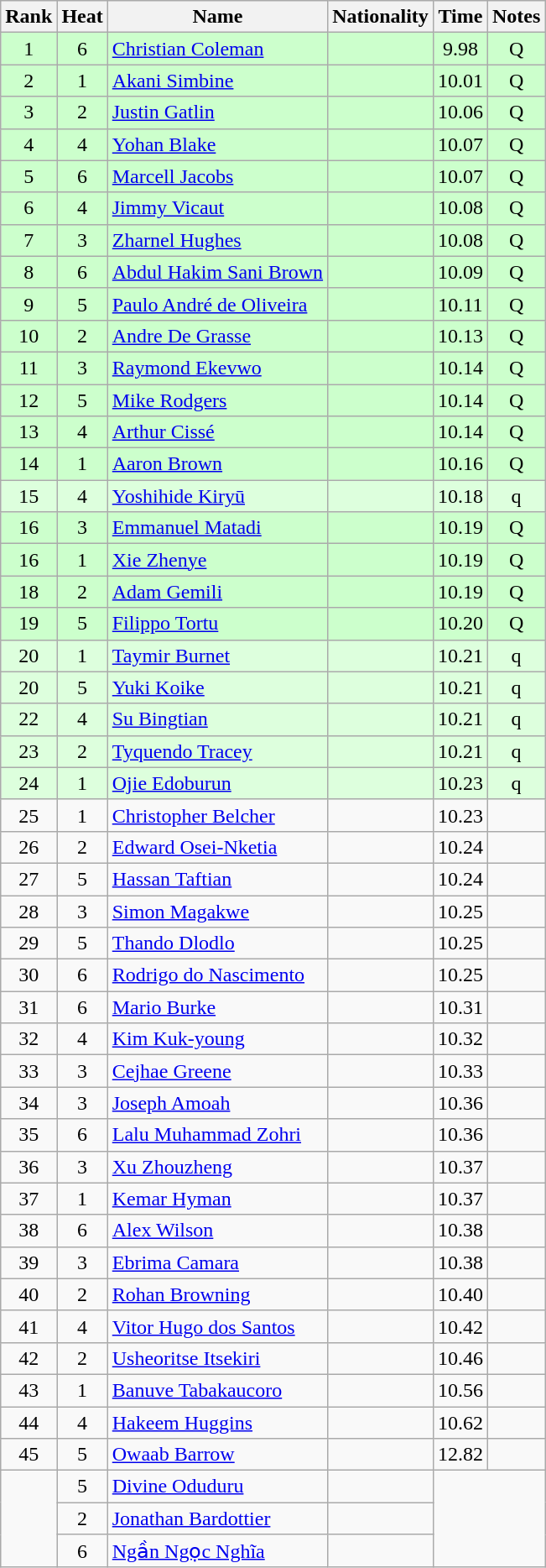<table class="wikitable sortable" style="text-align:center">
<tr>
<th>Rank</th>
<th>Heat</th>
<th>Name</th>
<th>Nationality</th>
<th>Time</th>
<th>Notes</th>
</tr>
<tr bgcolor=ccffcc>
<td>1</td>
<td>6</td>
<td align=left><a href='#'>Christian Coleman</a></td>
<td align=left></td>
<td>9.98</td>
<td>Q</td>
</tr>
<tr bgcolor=ccffcc>
<td>2</td>
<td>1</td>
<td align=left><a href='#'>Akani Simbine</a></td>
<td align=left></td>
<td>10.01</td>
<td>Q</td>
</tr>
<tr bgcolor=ccffcc>
<td>3</td>
<td>2</td>
<td align=left><a href='#'>Justin Gatlin</a></td>
<td align=left></td>
<td>10.06</td>
<td>Q</td>
</tr>
<tr bgcolor=ccffcc>
<td>4</td>
<td>4</td>
<td align=left><a href='#'>Yohan Blake</a></td>
<td align=left></td>
<td>10.07</td>
<td>Q</td>
</tr>
<tr bgcolor=ccffcc>
<td>5</td>
<td>6</td>
<td align=left><a href='#'>Marcell Jacobs</a></td>
<td align=left></td>
<td>10.07</td>
<td>Q</td>
</tr>
<tr bgcolor=ccffcc>
<td>6</td>
<td>4</td>
<td align=left><a href='#'>Jimmy Vicaut</a></td>
<td align=left></td>
<td>10.08</td>
<td>Q</td>
</tr>
<tr bgcolor=ccffcc>
<td>7</td>
<td>3</td>
<td align=left><a href='#'>Zharnel Hughes</a></td>
<td align=left></td>
<td>10.08</td>
<td>Q</td>
</tr>
<tr bgcolor=ccffcc>
<td>8</td>
<td>6</td>
<td align=left><a href='#'>Abdul Hakim Sani Brown</a></td>
<td align=left></td>
<td>10.09</td>
<td>Q</td>
</tr>
<tr bgcolor=ccffcc>
<td>9</td>
<td>5</td>
<td align=left><a href='#'>Paulo André de Oliveira</a></td>
<td align=left></td>
<td>10.11</td>
<td>Q</td>
</tr>
<tr bgcolor=ccffcc>
<td>10</td>
<td>2</td>
<td align=left><a href='#'>Andre De Grasse</a></td>
<td align=left></td>
<td>10.13</td>
<td>Q</td>
</tr>
<tr bgcolor=ccffcc>
<td>11</td>
<td>3</td>
<td align=left><a href='#'>Raymond Ekevwo</a></td>
<td align=left></td>
<td>10.14</td>
<td>Q</td>
</tr>
<tr bgcolor=ccffcc>
<td>12</td>
<td>5</td>
<td align=left><a href='#'>Mike Rodgers</a></td>
<td align=left></td>
<td>10.14</td>
<td>Q</td>
</tr>
<tr bgcolor=ccffcc>
<td>13</td>
<td>4</td>
<td align=left><a href='#'>Arthur Cissé</a></td>
<td align=left></td>
<td>10.14</td>
<td>Q</td>
</tr>
<tr bgcolor=ccffcc>
<td>14</td>
<td>1</td>
<td align=left><a href='#'>Aaron Brown</a></td>
<td align=left></td>
<td>10.16</td>
<td>Q</td>
</tr>
<tr bgcolor=ddffdd>
<td>15</td>
<td>4</td>
<td align=left><a href='#'>Yoshihide Kiryū</a></td>
<td align=left></td>
<td>10.18</td>
<td>q</td>
</tr>
<tr bgcolor=ccffcc>
<td>16</td>
<td>3</td>
<td align=left><a href='#'>Emmanuel Matadi</a></td>
<td align=left></td>
<td>10.19</td>
<td>Q</td>
</tr>
<tr bgcolor=ccffcc>
<td>16</td>
<td>1</td>
<td align=left><a href='#'>Xie Zhenye</a></td>
<td align=left></td>
<td>10.19</td>
<td>Q</td>
</tr>
<tr bgcolor=ccffcc>
<td>18</td>
<td>2</td>
<td align=left><a href='#'>Adam Gemili</a></td>
<td align=left></td>
<td>10.19</td>
<td>Q</td>
</tr>
<tr bgcolor=ccffcc>
<td>19</td>
<td>5</td>
<td align=left><a href='#'>Filippo Tortu</a></td>
<td align=left></td>
<td>10.20</td>
<td>Q</td>
</tr>
<tr bgcolor=ddffdd>
<td>20</td>
<td>1</td>
<td align=left><a href='#'>Taymir Burnet</a></td>
<td align=left></td>
<td>10.21</td>
<td>q</td>
</tr>
<tr bgcolor=ddffdd>
<td>20</td>
<td>5</td>
<td align=left><a href='#'>Yuki Koike</a></td>
<td align=left></td>
<td>10.21</td>
<td>q</td>
</tr>
<tr bgcolor=ddffdd>
<td>22</td>
<td>4</td>
<td align=left><a href='#'>Su Bingtian</a></td>
<td align=left></td>
<td>10.21</td>
<td>q</td>
</tr>
<tr bgcolor=ddffdd>
<td>23</td>
<td>2</td>
<td align=left><a href='#'>Tyquendo Tracey</a></td>
<td align=left></td>
<td>10.21</td>
<td>q</td>
</tr>
<tr bgcolor=ddffdd>
<td>24</td>
<td>1</td>
<td align=left><a href='#'>Ojie Edoburun</a></td>
<td align=left></td>
<td>10.23</td>
<td>q</td>
</tr>
<tr>
<td>25</td>
<td>1</td>
<td align=left><a href='#'>Christopher Belcher</a></td>
<td align=left></td>
<td>10.23</td>
<td></td>
</tr>
<tr>
<td>26</td>
<td>2</td>
<td align=left><a href='#'>Edward Osei-Nketia</a></td>
<td align=left></td>
<td>10.24</td>
<td></td>
</tr>
<tr>
<td>27</td>
<td>5</td>
<td align=left><a href='#'>Hassan Taftian</a></td>
<td align=left></td>
<td>10.24</td>
<td></td>
</tr>
<tr>
<td>28</td>
<td>3</td>
<td align=left><a href='#'>Simon Magakwe</a></td>
<td align=left></td>
<td>10.25</td>
<td></td>
</tr>
<tr>
<td>29</td>
<td>5</td>
<td align=left><a href='#'>Thando Dlodlo</a></td>
<td align=left></td>
<td>10.25</td>
<td></td>
</tr>
<tr>
<td>30</td>
<td>6</td>
<td align=left><a href='#'>Rodrigo do Nascimento</a></td>
<td align=left></td>
<td>10.25</td>
<td></td>
</tr>
<tr>
<td>31</td>
<td>6</td>
<td align=left><a href='#'>Mario Burke</a></td>
<td align=left></td>
<td>10.31</td>
<td></td>
</tr>
<tr>
<td>32</td>
<td>4</td>
<td align=left><a href='#'>Kim Kuk-young</a></td>
<td align=left></td>
<td>10.32</td>
<td></td>
</tr>
<tr>
<td>33</td>
<td>3</td>
<td align=left><a href='#'>Cejhae Greene</a></td>
<td align=left></td>
<td>10.33</td>
<td></td>
</tr>
<tr>
<td>34</td>
<td>3</td>
<td align=left><a href='#'>Joseph Amoah</a></td>
<td align=left></td>
<td>10.36</td>
<td></td>
</tr>
<tr>
<td>35</td>
<td>6</td>
<td align=left><a href='#'>Lalu Muhammad Zohri</a></td>
<td align=left></td>
<td>10.36</td>
<td></td>
</tr>
<tr>
<td>36</td>
<td>3</td>
<td align=left><a href='#'>Xu Zhouzheng</a></td>
<td align=left></td>
<td>10.37</td>
<td></td>
</tr>
<tr>
<td>37</td>
<td>1</td>
<td align=left><a href='#'>Kemar Hyman</a></td>
<td align=left></td>
<td>10.37</td>
<td></td>
</tr>
<tr>
<td>38</td>
<td>6</td>
<td align=left><a href='#'>Alex Wilson</a></td>
<td align=left></td>
<td>10.38</td>
<td></td>
</tr>
<tr>
<td>39</td>
<td>3</td>
<td align=left><a href='#'>Ebrima Camara</a></td>
<td align=left></td>
<td>10.38</td>
<td></td>
</tr>
<tr>
<td>40</td>
<td>2</td>
<td align=left><a href='#'>Rohan Browning</a></td>
<td align=left></td>
<td>10.40</td>
<td></td>
</tr>
<tr>
<td>41</td>
<td>4</td>
<td align=left><a href='#'>Vitor Hugo dos Santos</a></td>
<td align=left></td>
<td>10.42</td>
<td></td>
</tr>
<tr>
<td>42</td>
<td>2</td>
<td align=left><a href='#'>Usheoritse Itsekiri</a></td>
<td align=left></td>
<td>10.46</td>
<td></td>
</tr>
<tr>
<td>43</td>
<td>1</td>
<td align=left><a href='#'>Banuve Tabakaucoro</a></td>
<td align=left></td>
<td>10.56</td>
<td></td>
</tr>
<tr>
<td>44</td>
<td>4</td>
<td align=left><a href='#'>Hakeem Huggins</a></td>
<td align=left></td>
<td>10.62</td>
<td></td>
</tr>
<tr>
<td>45</td>
<td>5</td>
<td align=left><a href='#'>Owaab Barrow</a></td>
<td align=left></td>
<td>12.82</td>
<td></td>
</tr>
<tr>
<td rowspan=3></td>
<td>5</td>
<td align=left><a href='#'>Divine Oduduru</a></td>
<td align=left></td>
<td rowspan=3 colspan=2></td>
</tr>
<tr>
<td>2</td>
<td align=left><a href='#'>Jonathan Bardottier</a></td>
<td align=left></td>
</tr>
<tr>
<td>6</td>
<td align="left"><a href='#'>Ngần Ngọc Nghĩa</a></td>
<td align=left></td>
</tr>
</table>
